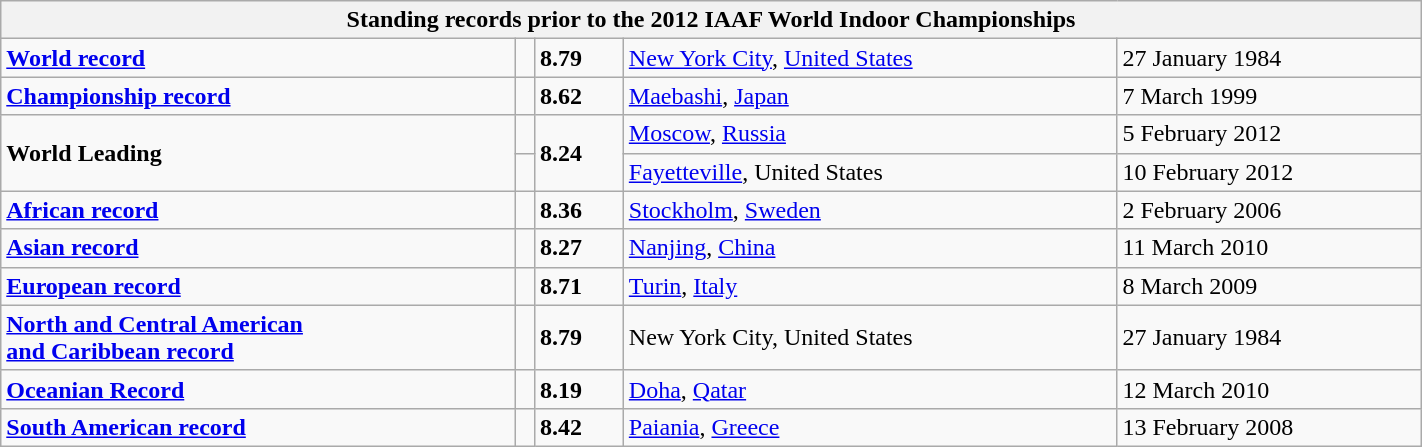<table class="wikitable" width=75%>
<tr>
<th colspan="5">Standing records prior to the 2012 IAAF World Indoor Championships</th>
</tr>
<tr>
<td><strong><a href='#'>World record</a></strong></td>
<td></td>
<td><strong>8.79</strong></td>
<td><a href='#'>New York City</a>, <a href='#'>United States</a></td>
<td>27 January 1984</td>
</tr>
<tr>
<td><strong><a href='#'>Championship record</a></strong></td>
<td></td>
<td><strong>8.62</strong></td>
<td><a href='#'>Maebashi</a>, <a href='#'>Japan</a></td>
<td>7 March 1999</td>
</tr>
<tr>
<td rowspan=2><strong>World Leading</strong></td>
<td></td>
<td rowspan=2><strong>8.24</strong></td>
<td><a href='#'>Moscow</a>, <a href='#'>Russia</a></td>
<td>5 February 2012</td>
</tr>
<tr>
<td></td>
<td><a href='#'>Fayetteville</a>, United States</td>
<td>10 February 2012</td>
</tr>
<tr>
<td><strong><a href='#'>African record</a></strong></td>
<td></td>
<td><strong>8.36</strong></td>
<td><a href='#'>Stockholm</a>, <a href='#'>Sweden</a></td>
<td>2 February 2006</td>
</tr>
<tr>
<td><strong><a href='#'>Asian record</a></strong></td>
<td></td>
<td><strong>8.27</strong></td>
<td><a href='#'>Nanjing</a>, <a href='#'>China</a></td>
<td>11 March 2010</td>
</tr>
<tr>
<td><strong><a href='#'>European record</a></strong></td>
<td></td>
<td><strong>8.71</strong></td>
<td><a href='#'>Turin</a>, <a href='#'>Italy</a></td>
<td>8 March 2009</td>
</tr>
<tr>
<td><strong><a href='#'>North and Central American <br>and Caribbean record</a></strong></td>
<td></td>
<td><strong>8.79</strong></td>
<td>New York City, United States</td>
<td>27 January 1984</td>
</tr>
<tr>
<td><strong><a href='#'>Oceanian Record</a></strong></td>
<td></td>
<td><strong>8.19</strong></td>
<td><a href='#'>Doha</a>, <a href='#'>Qatar</a></td>
<td>12 March 2010</td>
</tr>
<tr>
<td><strong><a href='#'>South American record</a></strong></td>
<td></td>
<td><strong>8.42</strong></td>
<td><a href='#'>Paiania</a>, <a href='#'>Greece</a></td>
<td>13 February 2008</td>
</tr>
</table>
